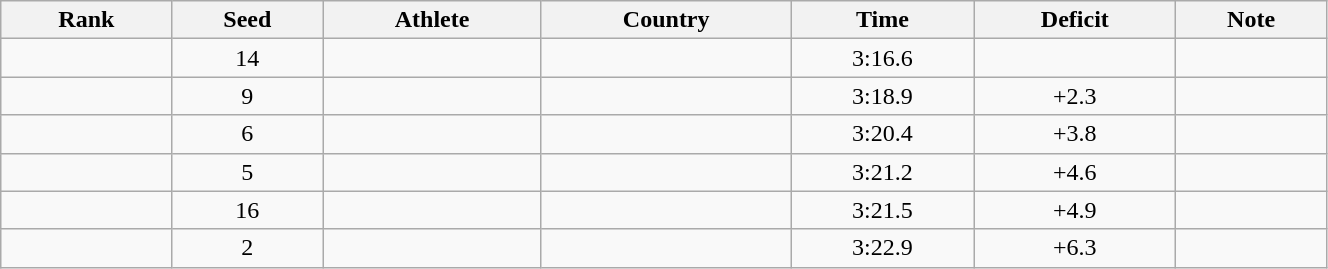<table class="wikitable sortable" style="text-align:center" width=70%>
<tr>
<th>Rank</th>
<th>Seed</th>
<th>Athlete</th>
<th>Country</th>
<th>Time</th>
<th>Deficit</th>
<th>Note</th>
</tr>
<tr>
<td></td>
<td>14</td>
<td align=left></td>
<td align=left></td>
<td>3:16.6</td>
<td></td>
<td></td>
</tr>
<tr>
<td></td>
<td>9</td>
<td align=left></td>
<td align=left></td>
<td>3:18.9</td>
<td>+2.3</td>
<td></td>
</tr>
<tr>
<td></td>
<td>6</td>
<td align=left></td>
<td align=left></td>
<td>3:20.4</td>
<td>+3.8</td>
<td></td>
</tr>
<tr>
<td></td>
<td>5</td>
<td align=left></td>
<td align=left></td>
<td>3:21.2</td>
<td>+4.6</td>
<td></td>
</tr>
<tr>
<td></td>
<td>16</td>
<td align=left></td>
<td align=left></td>
<td>3:21.5</td>
<td>+4.9</td>
<td></td>
</tr>
<tr>
<td></td>
<td>2</td>
<td align=left></td>
<td align=left></td>
<td>3:22.9</td>
<td>+6.3</td>
<td></td>
</tr>
</table>
